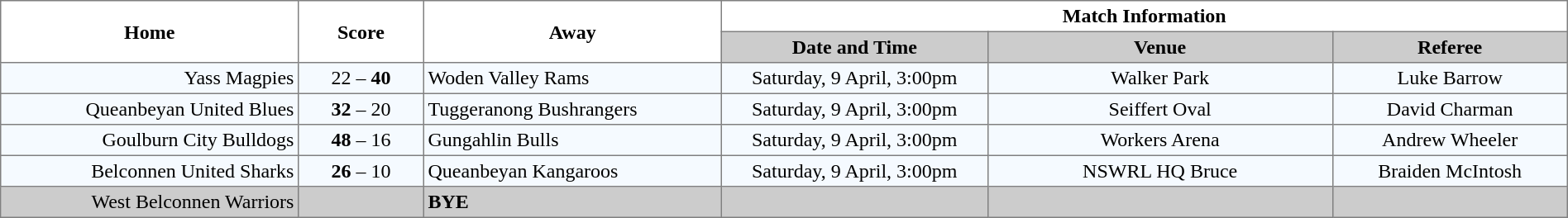<table border="1" cellpadding="3" cellspacing="0" width="100%" style="border-collapse:collapse;  text-align:center;">
<tr>
<th rowspan="2" width="19%">Home</th>
<th rowspan="2" width="8%">Score</th>
<th rowspan="2" width="19%">Away</th>
<th colspan="3">Match Information</th>
</tr>
<tr style="background:#CCCCCC">
<th width="17%">Date and Time</th>
<th width="22%">Venue</th>
<th width="50%">Referee</th>
</tr>
<tr style="text-align:center; background:#f5faff;">
<td align="right">Yass Magpies </td>
<td>22 – <strong>40</strong></td>
<td align="left"> Woden Valley Rams</td>
<td>Saturday, 9 April, 3:00pm</td>
<td>Walker Park</td>
<td>Luke Barrow</td>
</tr>
<tr style="text-align:center; background:#f5faff;">
<td align="right">Queanbeyan United Blues </td>
<td><strong>32</strong> – 20</td>
<td align="left"> Tuggeranong Bushrangers</td>
<td>Saturday, 9 April, 3:00pm</td>
<td>Seiffert Oval</td>
<td>David Charman</td>
</tr>
<tr style="text-align:center; background:#f5faff;">
<td align="right">Goulburn City Bulldogs </td>
<td><strong>48</strong> – 16</td>
<td align="left"> Gungahlin Bulls</td>
<td>Saturday, 9 April, 3:00pm</td>
<td>Workers Arena</td>
<td>Andrew Wheeler</td>
</tr>
<tr style="text-align:center; background:#f5faff;">
<td align="right">Belconnen United Sharks </td>
<td><strong>26</strong> – 10</td>
<td align="left"> Queanbeyan Kangaroos</td>
<td>Saturday, 9 April, 3:00pm</td>
<td>NSWRL HQ Bruce</td>
<td>Braiden McIntosh</td>
</tr>
<tr style="text-align:center; background:#CCCCCC;">
<td align="right">West Belconnen Warriors </td>
<td></td>
<td align="left"><strong>BYE</strong></td>
<td></td>
<td></td>
<td></td>
</tr>
</table>
